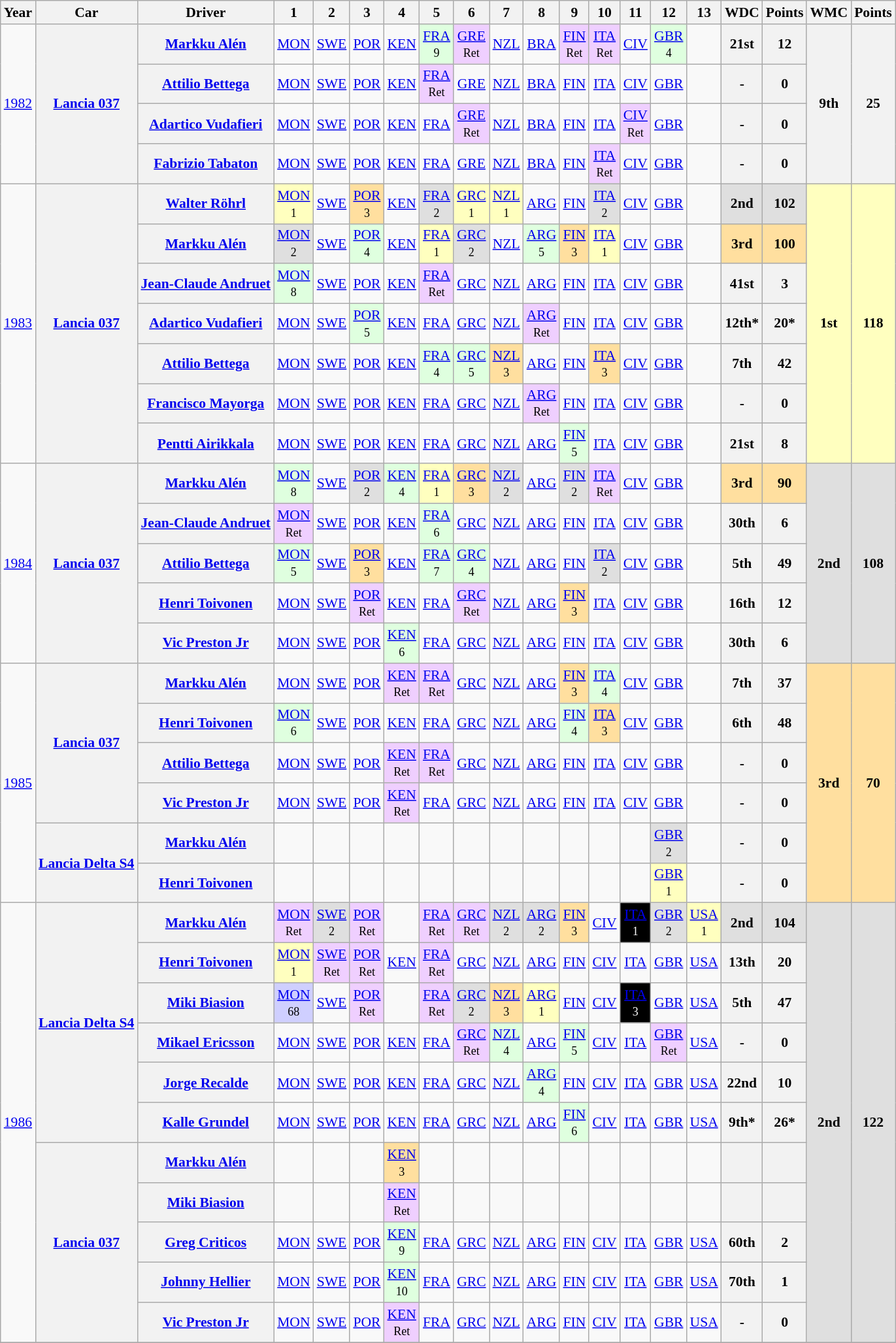<table class="wikitable" style="text-align:center; font-size:90%">
<tr>
<th>Year</th>
<th>Car</th>
<th>Driver</th>
<th>1</th>
<th>2</th>
<th>3</th>
<th>4</th>
<th>5</th>
<th>6</th>
<th>7</th>
<th>8</th>
<th>9</th>
<th>10</th>
<th>11</th>
<th>12</th>
<th>13</th>
<th>WDC</th>
<th>Points</th>
<th>WMC</th>
<th>Points</th>
</tr>
<tr>
<td rowspan="4"><a href='#'>1982</a></td>
<th rowspan="4"><a href='#'>Lancia 037</a></th>
<th> <a href='#'>Markku Alén</a></th>
<td><a href='#'>MON</a></td>
<td><a href='#'>SWE</a></td>
<td><a href='#'>POR</a></td>
<td><a href='#'>KEN</a></td>
<td style="background:#DFFFDF;"><a href='#'>FRA</a><br><small>9</small></td>
<td style="background:#EFCFFF;"><a href='#'>GRE</a><br><small>Ret</small></td>
<td><a href='#'>NZL</a></td>
<td><a href='#'>BRA</a></td>
<td style="background:#EFCFFF;"><a href='#'>FIN</a><br><small>Ret</small></td>
<td style="background:#EFCFFF;"><a href='#'>ITA</a><br><small>Ret</small></td>
<td><a href='#'>CIV</a></td>
<td style="background:#DFFFDF;"><a href='#'>GBR</a><br><small>4</small></td>
<td></td>
<th>21st</th>
<th>12</th>
<th rowspan="4">9th</th>
<th rowspan="4">25</th>
</tr>
<tr>
<th> <a href='#'>Attilio Bettega</a></th>
<td><a href='#'>MON</a></td>
<td><a href='#'>SWE</a></td>
<td><a href='#'>POR</a></td>
<td><a href='#'>KEN</a></td>
<td style="background:#EFCFFF;"><a href='#'>FRA</a><br><small>Ret</small></td>
<td><a href='#'>GRE</a></td>
<td><a href='#'>NZL</a></td>
<td><a href='#'>BRA</a></td>
<td><a href='#'>FIN</a></td>
<td><a href='#'>ITA</a></td>
<td><a href='#'>CIV</a></td>
<td><a href='#'>GBR</a></td>
<td></td>
<th>-</th>
<th>0</th>
</tr>
<tr>
<th> <a href='#'>Adartico Vudafieri</a></th>
<td><a href='#'>MON</a></td>
<td><a href='#'>SWE</a></td>
<td><a href='#'>POR</a></td>
<td><a href='#'>KEN</a></td>
<td><a href='#'>FRA</a></td>
<td style="background:#EFCFFF;"><a href='#'>GRE</a><br><small>Ret</small></td>
<td><a href='#'>NZL</a></td>
<td><a href='#'>BRA</a></td>
<td><a href='#'>FIN</a></td>
<td><a href='#'>ITA</a></td>
<td style="background:#EFCFFF;"><a href='#'>CIV</a><br><small>Ret</small></td>
<td><a href='#'>GBR</a></td>
<td></td>
<th>-</th>
<th>0</th>
</tr>
<tr>
<th> <a href='#'>Fabrizio Tabaton</a></th>
<td><a href='#'>MON</a></td>
<td><a href='#'>SWE</a></td>
<td><a href='#'>POR</a></td>
<td><a href='#'>KEN</a></td>
<td><a href='#'>FRA</a></td>
<td><a href='#'>GRE</a></td>
<td><a href='#'>NZL</a></td>
<td><a href='#'>BRA</a></td>
<td><a href='#'>FIN</a></td>
<td style="background:#EFCFFF;"><a href='#'>ITA</a><br><small>Ret</small></td>
<td><a href='#'>CIV</a></td>
<td><a href='#'>GBR</a></td>
<td></td>
<th>-</th>
<th>0</th>
</tr>
<tr>
<td rowspan="7"><a href='#'>1983</a></td>
<th rowspan="7"><a href='#'>Lancia 037</a></th>
<th> <a href='#'>Walter Röhrl</a></th>
<td style="background:#FFFFBF;"><a href='#'>MON</a><br><small>1</small></td>
<td><a href='#'>SWE</a></td>
<td style="background:#FFDF9F;"><a href='#'>POR</a><br><small>3</small></td>
<td><a href='#'>KEN</a></td>
<td style="background:#DFDFDF;"><a href='#'>FRA</a><br><small>2</small></td>
<td style="background:#FFFFBF;"><a href='#'>GRC</a><br><small>1</small></td>
<td style="background:#FFFFBF;"><a href='#'>NZL</a><br><small>1</small></td>
<td><a href='#'>ARG</a></td>
<td><a href='#'>FIN</a></td>
<td style="background:#DFDFDF;"><a href='#'>ITA</a><br><small>2</small></td>
<td><a href='#'>CIV</a></td>
<td><a href='#'>GBR</a></td>
<td></td>
<td style="background:#DFDFDF;"><strong>2nd</strong></td>
<td style="background:#DFDFDF;"><strong>102</strong></td>
<td rowspan="7" style="background:#FFFFBF;"><strong>1st</strong></td>
<td rowspan="7" style="background:#FFFFBF;"><strong>118</strong></td>
</tr>
<tr>
<th> <a href='#'>Markku Alén</a></th>
<td style="background:#DFDFDF;"><a href='#'>MON</a><br><small>2</small></td>
<td><a href='#'>SWE</a></td>
<td style="background:#DFFFDF;"><a href='#'>POR</a><br><small>4</small></td>
<td><a href='#'>KEN</a></td>
<td style="background:#FFFFBF;"><a href='#'>FRA</a><br><small>1</small></td>
<td style="background:#DFDFDF;"><a href='#'>GRC</a><br><small>2</small></td>
<td><a href='#'>NZL</a></td>
<td style="background:#DFFFDF;"><a href='#'>ARG</a><br><small>5</small></td>
<td style="background:#FFDF9F;"><a href='#'>FIN</a><br><small>3</small></td>
<td style="background:#FFFFBF;"><a href='#'>ITA</a><br><small>1</small></td>
<td><a href='#'>CIV</a></td>
<td><a href='#'>GBR</a></td>
<td></td>
<td style="background:#FFDF9F;"><strong>3rd</strong></td>
<td style="background:#FFDF9F;"><strong>100</strong></td>
</tr>
<tr>
<th> <a href='#'>Jean-Claude Andruet</a></th>
<td style="background:#DFFFDF;"><a href='#'>MON</a><br><small>8</small></td>
<td><a href='#'>SWE</a></td>
<td><a href='#'>POR</a></td>
<td><a href='#'>KEN</a></td>
<td style="background:#EFCFFF;"><a href='#'>FRA</a><br><small>Ret</small></td>
<td><a href='#'>GRC</a></td>
<td><a href='#'>NZL</a></td>
<td><a href='#'>ARG</a></td>
<td><a href='#'>FIN</a></td>
<td><a href='#'>ITA</a></td>
<td><a href='#'>CIV</a></td>
<td><a href='#'>GBR</a></td>
<td></td>
<th>41st</th>
<th>3</th>
</tr>
<tr>
<th> <a href='#'>Adartico Vudafieri</a></th>
<td><a href='#'>MON</a></td>
<td><a href='#'>SWE</a></td>
<td style="background:#DFFFDF;"><a href='#'>POR</a><br><small>5</small></td>
<td><a href='#'>KEN</a></td>
<td><a href='#'>FRA</a></td>
<td><a href='#'>GRC</a></td>
<td><a href='#'>NZL</a></td>
<td style="background:#EFCFFF;"><a href='#'>ARG</a><br><small>Ret</small></td>
<td><a href='#'>FIN</a></td>
<td><a href='#'>ITA</a></td>
<td><a href='#'>CIV</a></td>
<td><a href='#'>GBR</a></td>
<td></td>
<th>12th*</th>
<th>20*</th>
</tr>
<tr>
<th> <a href='#'>Attilio Bettega</a></th>
<td><a href='#'>MON</a></td>
<td><a href='#'>SWE</a></td>
<td><a href='#'>POR</a></td>
<td><a href='#'>KEN</a></td>
<td style="background:#DFFFDF;"><a href='#'>FRA</a><br><small>4</small></td>
<td style="background:#DFFFDF;"><a href='#'>GRC</a><br><small>5</small></td>
<td style="background:#FFDF9F;"><a href='#'>NZL</a><br><small>3</small></td>
<td><a href='#'>ARG</a></td>
<td><a href='#'>FIN</a></td>
<td style="background:#FFDF9F;"><a href='#'>ITA</a><br><small>3</small></td>
<td><a href='#'>CIV</a></td>
<td><a href='#'>GBR</a></td>
<td></td>
<th>7th</th>
<th>42</th>
</tr>
<tr>
<th> <a href='#'>Francisco Mayorga</a></th>
<td><a href='#'>MON</a></td>
<td><a href='#'>SWE</a></td>
<td><a href='#'>POR</a></td>
<td><a href='#'>KEN</a></td>
<td><a href='#'>FRA</a></td>
<td><a href='#'>GRC</a></td>
<td><a href='#'>NZL</a></td>
<td style="background:#EFCFFF;"><a href='#'>ARG</a><br><small>Ret</small></td>
<td><a href='#'>FIN</a></td>
<td><a href='#'>ITA</a></td>
<td><a href='#'>CIV</a></td>
<td><a href='#'>GBR</a></td>
<td></td>
<th>-</th>
<th>0</th>
</tr>
<tr>
<th> <a href='#'>Pentti Airikkala</a></th>
<td><a href='#'>MON</a></td>
<td><a href='#'>SWE</a></td>
<td><a href='#'>POR</a></td>
<td><a href='#'>KEN</a></td>
<td><a href='#'>FRA</a></td>
<td><a href='#'>GRC</a></td>
<td><a href='#'>NZL</a></td>
<td><a href='#'>ARG</a></td>
<td style="background:#DFFFDF;"><a href='#'>FIN</a><br><small>5</small></td>
<td><a href='#'>ITA</a></td>
<td><a href='#'>CIV</a></td>
<td><a href='#'>GBR</a></td>
<td></td>
<th>21st</th>
<th>8</th>
</tr>
<tr>
<td rowspan="5"><a href='#'>1984</a></td>
<th rowspan="5"><a href='#'>Lancia 037</a></th>
<th> <a href='#'>Markku Alén</a></th>
<td style="background:#DFFFDF;"><a href='#'>MON</a><br><small>8</small></td>
<td><a href='#'>SWE</a></td>
<td style="background:#DFDFDF;"><a href='#'>POR</a><br><small>2</small></td>
<td style="background:#DFFFDF;"><a href='#'>KEN</a><br><small>4</small></td>
<td style="background:#FFFFBF;"><a href='#'>FRA</a><br><small>1</small></td>
<td style="background:#FFDF9F;"><a href='#'>GRC</a><br><small>3</small></td>
<td style="background:#DFDFDF;"><a href='#'>NZL</a><br><small>2</small></td>
<td><a href='#'>ARG</a></td>
<td style="background:#DFDFDF;"><a href='#'>FIN</a><br><small>2</small></td>
<td style="background:#EFCFFF;"><a href='#'>ITA</a><br><small>Ret</small></td>
<td><a href='#'>CIV</a></td>
<td><a href='#'>GBR</a></td>
<td></td>
<td style="background:#FFDF9F;"><strong>3rd</strong></td>
<td style="background:#FFDF9F;"><strong>90</strong></td>
<td rowspan="5" style="background:#DFDFDF;"><strong>2nd</strong></td>
<td rowspan="5" style="background:#DFDFDF;"><strong>108</strong></td>
</tr>
<tr>
<th> <a href='#'>Jean-Claude Andruet</a></th>
<td style="background:#EFCFFF;"><a href='#'>MON</a><br><small>Ret</small></td>
<td><a href='#'>SWE</a></td>
<td><a href='#'>POR</a></td>
<td><a href='#'>KEN</a></td>
<td style="background:#DFFFDF;"><a href='#'>FRA</a><br><small>6</small></td>
<td><a href='#'>GRC</a></td>
<td><a href='#'>NZL</a></td>
<td><a href='#'>ARG</a></td>
<td><a href='#'>FIN</a></td>
<td><a href='#'>ITA</a></td>
<td><a href='#'>CIV</a></td>
<td><a href='#'>GBR</a></td>
<td></td>
<th>30th</th>
<th>6</th>
</tr>
<tr>
<th> <a href='#'>Attilio Bettega</a></th>
<td style="background:#DFFFDF;"><a href='#'>MON</a><br><small>5</small></td>
<td><a href='#'>SWE</a></td>
<td style="background:#FFDF9F;"><a href='#'>POR</a><br><small>3</small></td>
<td><a href='#'>KEN</a></td>
<td style="background:#DFFFDF;"><a href='#'>FRA</a><br><small>7</small></td>
<td style="background:#DFFFDF;"><a href='#'>GRC</a><br><small>4</small></td>
<td><a href='#'>NZL</a></td>
<td><a href='#'>ARG</a></td>
<td><a href='#'>FIN</a></td>
<td style="background:#DFDFDF;"><a href='#'>ITA</a><br><small>2</small></td>
<td><a href='#'>CIV</a></td>
<td><a href='#'>GBR</a></td>
<td></td>
<th>5th</th>
<th>49</th>
</tr>
<tr>
<th> <a href='#'>Henri Toivonen</a></th>
<td><a href='#'>MON</a></td>
<td><a href='#'>SWE</a></td>
<td style="background:#EFCFFF;"><a href='#'>POR</a><br><small>Ret</small></td>
<td><a href='#'>KEN</a></td>
<td><a href='#'>FRA</a></td>
<td style="background:#EFCFFF;"><a href='#'>GRC</a><br><small>Ret</small></td>
<td><a href='#'>NZL</a></td>
<td><a href='#'>ARG</a></td>
<td style="background:#FFDF9F;"><a href='#'>FIN</a><br><small>3</small></td>
<td><a href='#'>ITA</a></td>
<td><a href='#'>CIV</a></td>
<td><a href='#'>GBR</a></td>
<td></td>
<th>16th</th>
<th>12</th>
</tr>
<tr>
<th> <a href='#'>Vic Preston Jr</a></th>
<td><a href='#'>MON</a></td>
<td><a href='#'>SWE</a></td>
<td><a href='#'>POR</a></td>
<td style="background:#DFFFDF;"><a href='#'>KEN</a><br><small>6</small></td>
<td><a href='#'>FRA</a></td>
<td><a href='#'>GRC</a></td>
<td><a href='#'>NZL</a></td>
<td><a href='#'>ARG</a></td>
<td><a href='#'>FIN</a></td>
<td><a href='#'>ITA</a></td>
<td><a href='#'>CIV</a></td>
<td><a href='#'>GBR</a></td>
<td></td>
<th>30th</th>
<th>6</th>
</tr>
<tr>
<td rowspan="6"><a href='#'>1985</a></td>
<th rowspan="4"><a href='#'>Lancia 037</a></th>
<th> <a href='#'>Markku Alén</a></th>
<td><a href='#'>MON</a></td>
<td><a href='#'>SWE</a></td>
<td><a href='#'>POR</a></td>
<td style="background:#EFCFFF;"><a href='#'>KEN</a><br><small>Ret</small></td>
<td style="background:#EFCFFF;"><a href='#'>FRA</a><br><small>Ret</small></td>
<td><a href='#'>GRC</a></td>
<td><a href='#'>NZL</a></td>
<td><a href='#'>ARG</a></td>
<td style="background:#FFDF9F;"><a href='#'>FIN</a><br><small>3</small></td>
<td style="background:#DFFFDF;"><a href='#'>ITA</a><br><small>4</small></td>
<td><a href='#'>CIV</a></td>
<td><a href='#'>GBR</a></td>
<td></td>
<th>7th</th>
<th>37</th>
<td rowspan="6" style="background:#FFDF9F;"><strong>3rd</strong></td>
<td rowspan="6" style="background:#FFDF9F;"><strong>70</strong></td>
</tr>
<tr>
<th> <a href='#'>Henri Toivonen</a></th>
<td style="background:#DFFFDF;"><a href='#'>MON</a><br><small>6</small></td>
<td><a href='#'>SWE</a></td>
<td><a href='#'>POR</a></td>
<td><a href='#'>KEN</a></td>
<td><a href='#'>FRA</a></td>
<td><a href='#'>GRC</a></td>
<td><a href='#'>NZL</a></td>
<td><a href='#'>ARG</a></td>
<td style="background:#DFFFDF;"><a href='#'>FIN</a><br><small>4</small></td>
<td style="background:#FFDF9F;"><a href='#'>ITA</a><br><small>3</small></td>
<td><a href='#'>CIV</a></td>
<td><a href='#'>GBR</a></td>
<td></td>
<th>6th</th>
<th>48</th>
</tr>
<tr>
<th> <a href='#'>Attilio Bettega</a></th>
<td><a href='#'>MON</a></td>
<td><a href='#'>SWE</a></td>
<td><a href='#'>POR</a></td>
<td style="background:#EFCFFF;"><a href='#'>KEN</a><br><small>Ret</small></td>
<td style="background:#EFCFFF;"><a href='#'>FRA</a><br><small>Ret</small></td>
<td><a href='#'>GRC</a></td>
<td><a href='#'>NZL</a></td>
<td><a href='#'>ARG</a></td>
<td><a href='#'>FIN</a></td>
<td><a href='#'>ITA</a></td>
<td><a href='#'>CIV</a></td>
<td><a href='#'>GBR</a></td>
<td></td>
<th>-</th>
<th>0</th>
</tr>
<tr>
<th> <a href='#'>Vic Preston Jr</a></th>
<td><a href='#'>MON</a></td>
<td><a href='#'>SWE</a></td>
<td><a href='#'>POR</a></td>
<td style="background:#EFCFFF;"><a href='#'>KEN</a><br><small>Ret</small></td>
<td><a href='#'>FRA</a></td>
<td><a href='#'>GRC</a></td>
<td><a href='#'>NZL</a></td>
<td><a href='#'>ARG</a></td>
<td><a href='#'>FIN</a></td>
<td><a href='#'>ITA</a></td>
<td><a href='#'>CIV</a></td>
<td><a href='#'>GBR</a></td>
<td></td>
<th>-</th>
<th>0</th>
</tr>
<tr>
<th rowspan="2"><a href='#'>Lancia Delta S4</a></th>
<th> <a href='#'>Markku Alén</a></th>
<td></td>
<td></td>
<td></td>
<td></td>
<td></td>
<td></td>
<td></td>
<td></td>
<td></td>
<td></td>
<td></td>
<td style="background:#DFDFDF;"><a href='#'>GBR</a><br><small>2</small></td>
<td></td>
<th>-</th>
<th>0</th>
</tr>
<tr>
<th> <a href='#'>Henri Toivonen</a></th>
<td></td>
<td></td>
<td></td>
<td></td>
<td></td>
<td></td>
<td></td>
<td></td>
<td></td>
<td></td>
<td></td>
<td style="background:#FFFFBF;"><a href='#'>GBR</a><br><small>1</small></td>
<td></td>
<th>-</th>
<th>0</th>
</tr>
<tr>
<td rowspan="11"><a href='#'>1986</a></td>
<th rowspan="6"><a href='#'>Lancia Delta S4</a></th>
<th> <a href='#'>Markku Alén</a></th>
<td style="background:#EFCFFF;"><a href='#'>MON</a><br><small>Ret</small></td>
<td style="background:#DFDFDF;"><a href='#'>SWE</a><br><small>2</small></td>
<td style="background:#EFCFFF;"><a href='#'>POR</a><br><small>Ret</small></td>
<td></td>
<td style="background:#EFCFFF;"><a href='#'>FRA</a><br><small>Ret</small></td>
<td style="background:#EFCFFF;"><a href='#'>GRC</a><br><small>Ret</small></td>
<td style="background:#DFDFDF;"><a href='#'>NZL</a><br><small>2</small></td>
<td style="background:#DFDFDF;"><a href='#'>ARG</a><br><small>2</small></td>
<td style="background:#FFDF9F;"><a href='#'>FIN</a><br><small>3</small></td>
<td><a href='#'>CIV</a></td>
<td style="background:#000; color:#FFF;"><a href='#'>ITA</a><br><small>1</small></td>
<td style="background:#DFDFDF;"><a href='#'>GBR</a><br><small>2</small></td>
<td style="background:#FFFFBF;"><a href='#'>USA</a><br><small>1</small></td>
<td style="background:#DFDFDF;"><strong>2nd</strong></td>
<td style="background:#DFDFDF;"><strong>104</strong></td>
<td rowspan="11" style="background:#DFDFDF;"><strong>2nd</strong></td>
<td rowspan="11" style="background:#DFDFDF;"><strong>122</strong></td>
</tr>
<tr>
<th> <a href='#'>Henri Toivonen</a></th>
<td style="background:#FFFFBF;"><a href='#'>MON</a><br><small>1</small></td>
<td style="background:#EFCFFF;"><a href='#'>SWE</a><br><small>Ret</small></td>
<td style="background:#EFCFFF;"><a href='#'>POR</a><br><small>Ret</small></td>
<td><a href='#'>KEN</a></td>
<td style="background:#EFCFFF;"><a href='#'>FRA</a><br><small>Ret</small></td>
<td><a href='#'>GRC</a></td>
<td><a href='#'>NZL</a></td>
<td><a href='#'>ARG</a></td>
<td><a href='#'>FIN</a></td>
<td><a href='#'>CIV</a></td>
<td><a href='#'>ITA</a></td>
<td><a href='#'>GBR</a></td>
<td><a href='#'>USA</a></td>
<th>13th</th>
<th>20</th>
</tr>
<tr>
<th> <a href='#'>Miki Biasion</a></th>
<td style="background:#CFCFFF;"><a href='#'>MON</a><br><small>68</small></td>
<td><a href='#'>SWE</a></td>
<td style="background:#EFCFFF;"><a href='#'>POR</a><br><small>Ret</small></td>
<td></td>
<td style="background:#EFCFFF;"><a href='#'>FRA</a><br><small>Ret</small></td>
<td style="background:#DFDFDF;"><a href='#'>GRC</a><br><small>2</small></td>
<td style="background:#FFDF9F;"><a href='#'>NZL</a><br><small>3</small></td>
<td style="background:#FFFFBF;"><a href='#'>ARG</a><br><small>1</small></td>
<td><a href='#'>FIN</a></td>
<td><a href='#'>CIV</a></td>
<td style="background:#000; color:#FFF;"><a href='#'>ITA</a><br><small>3</small></td>
<td><a href='#'>GBR</a></td>
<td><a href='#'>USA</a></td>
<th>5th</th>
<th>47</th>
</tr>
<tr>
<th> <a href='#'>Mikael Ericsson</a></th>
<td><a href='#'>MON</a></td>
<td><a href='#'>SWE</a></td>
<td><a href='#'>POR</a></td>
<td><a href='#'>KEN</a></td>
<td><a href='#'>FRA</a></td>
<td style="background:#EFCFFF;"><a href='#'>GRC</a><br><small>Ret</small></td>
<td style="background:#DFFFDF;"><a href='#'>NZL</a><br><small>4</small></td>
<td><a href='#'>ARG</a></td>
<td style="background:#DFFFDF;"><a href='#'>FIN</a><br><small>5</small></td>
<td><a href='#'>CIV</a></td>
<td><a href='#'>ITA</a></td>
<td style="background:#EFCFFF;"><a href='#'>GBR</a><br><small>Ret</small></td>
<td><a href='#'>USA</a></td>
<th>-</th>
<th>0</th>
</tr>
<tr>
<th> <a href='#'>Jorge Recalde</a></th>
<td><a href='#'>MON</a></td>
<td><a href='#'>SWE</a></td>
<td><a href='#'>POR</a></td>
<td><a href='#'>KEN</a></td>
<td><a href='#'>FRA</a></td>
<td><a href='#'>GRC</a></td>
<td><a href='#'>NZL</a></td>
<td style="background:#DFFFDF;"><a href='#'>ARG</a><br><small>4</small></td>
<td><a href='#'>FIN</a></td>
<td><a href='#'>CIV</a></td>
<td><a href='#'>ITA</a></td>
<td><a href='#'>GBR</a></td>
<td><a href='#'>USA</a></td>
<th>22nd</th>
<th>10</th>
</tr>
<tr>
<th> <a href='#'>Kalle Grundel</a></th>
<td><a href='#'>MON</a></td>
<td><a href='#'>SWE</a></td>
<td><a href='#'>POR</a></td>
<td><a href='#'>KEN</a></td>
<td><a href='#'>FRA</a></td>
<td><a href='#'>GRC</a></td>
<td><a href='#'>NZL</a></td>
<td><a href='#'>ARG</a></td>
<td style="background:#DFFFDF;"><a href='#'>FIN</a><br><small>6</small></td>
<td><a href='#'>CIV</a></td>
<td><a href='#'>ITA</a></td>
<td><a href='#'>GBR</a></td>
<td><a href='#'>USA</a></td>
<th>9th*</th>
<th>26*</th>
</tr>
<tr>
<th rowspan="5"><a href='#'>Lancia 037</a></th>
<th> <a href='#'>Markku Alén</a></th>
<td></td>
<td></td>
<td></td>
<td style="background:#FFDF9F;"><a href='#'>KEN</a><br><small>3</small></td>
<td></td>
<td></td>
<td></td>
<td></td>
<td></td>
<td></td>
<td></td>
<td></td>
<td></td>
<th></th>
<th></th>
</tr>
<tr>
<th> <a href='#'>Miki Biasion</a></th>
<td></td>
<td></td>
<td></td>
<td style="background:#EFCFFF;"><a href='#'>KEN</a><br><small>Ret</small></td>
<td></td>
<td></td>
<td></td>
<td></td>
<td></td>
<td></td>
<td></td>
<td></td>
<td></td>
<th></th>
<th></th>
</tr>
<tr>
<th> <a href='#'>Greg Criticos</a></th>
<td><a href='#'>MON</a></td>
<td><a href='#'>SWE</a></td>
<td><a href='#'>POR</a></td>
<td style="background:#DFFFDF;"><a href='#'>KEN</a><br><small>9</small></td>
<td><a href='#'>FRA</a></td>
<td><a href='#'>GRC</a></td>
<td><a href='#'>NZL</a></td>
<td><a href='#'>ARG</a></td>
<td><a href='#'>FIN</a></td>
<td><a href='#'>CIV</a></td>
<td><a href='#'>ITA</a></td>
<td><a href='#'>GBR</a></td>
<td><a href='#'>USA</a></td>
<th>60th</th>
<th>2</th>
</tr>
<tr>
<th> <a href='#'>Johnny Hellier</a></th>
<td><a href='#'>MON</a></td>
<td><a href='#'>SWE</a></td>
<td><a href='#'>POR</a></td>
<td style="background:#DFFFDF;"><a href='#'>KEN</a><br><small>10</small></td>
<td><a href='#'>FRA</a></td>
<td><a href='#'>GRC</a></td>
<td><a href='#'>NZL</a></td>
<td><a href='#'>ARG</a></td>
<td><a href='#'>FIN</a></td>
<td><a href='#'>CIV</a></td>
<td><a href='#'>ITA</a></td>
<td><a href='#'>GBR</a></td>
<td><a href='#'>USA</a></td>
<th>70th</th>
<th>1</th>
</tr>
<tr>
<th> <a href='#'>Vic Preston Jr</a></th>
<td><a href='#'>MON</a></td>
<td><a href='#'>SWE</a></td>
<td><a href='#'>POR</a></td>
<td style="background:#EFCFFF;"><a href='#'>KEN</a><br><small>Ret</small></td>
<td><a href='#'>FRA</a></td>
<td><a href='#'>GRC</a></td>
<td><a href='#'>NZL</a></td>
<td><a href='#'>ARG</a></td>
<td><a href='#'>FIN</a></td>
<td><a href='#'>CIV</a></td>
<td><a href='#'>ITA</a></td>
<td><a href='#'>GBR</a></td>
<td><a href='#'>USA</a></td>
<th>-</th>
<th>0</th>
</tr>
<tr>
</tr>
</table>
